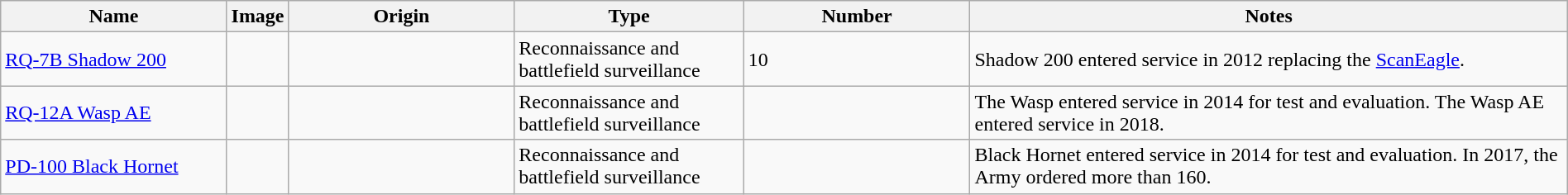<table class="wikitable" style="width:100%;">
<tr>
<th style="width:15%;">Name</th>
<th style="width:0%;">Image</th>
<th style="width:15%;">Origin</th>
<th style="width:15%;">Type</th>
<th style="width:15%;">Number</th>
<th style="width:40%;">Notes</th>
</tr>
<tr>
<td><a href='#'>RQ-7B Shadow 200</a></td>
<td></td>
<td></td>
<td>Reconnaissance and battlefield surveillance</td>
<td>10</td>
<td>Shadow 200 entered service in 2012 replacing the <a href='#'>ScanEagle</a>.</td>
</tr>
<tr>
<td><a href='#'>RQ-12A Wasp AE</a></td>
<td></td>
<td></td>
<td>Reconnaissance and battlefield surveillance</td>
<td></td>
<td>The Wasp entered service in 2014 for test and evaluation. The Wasp AE entered service in 2018.</td>
</tr>
<tr>
<td><a href='#'>PD-100 Black Hornet</a></td>
<td></td>
<td></td>
<td>Reconnaissance and battlefield surveillance</td>
<td></td>
<td>Black Hornet entered service in 2014 for test and evaluation. In 2017, the Army ordered more than 160.</td>
</tr>
</table>
